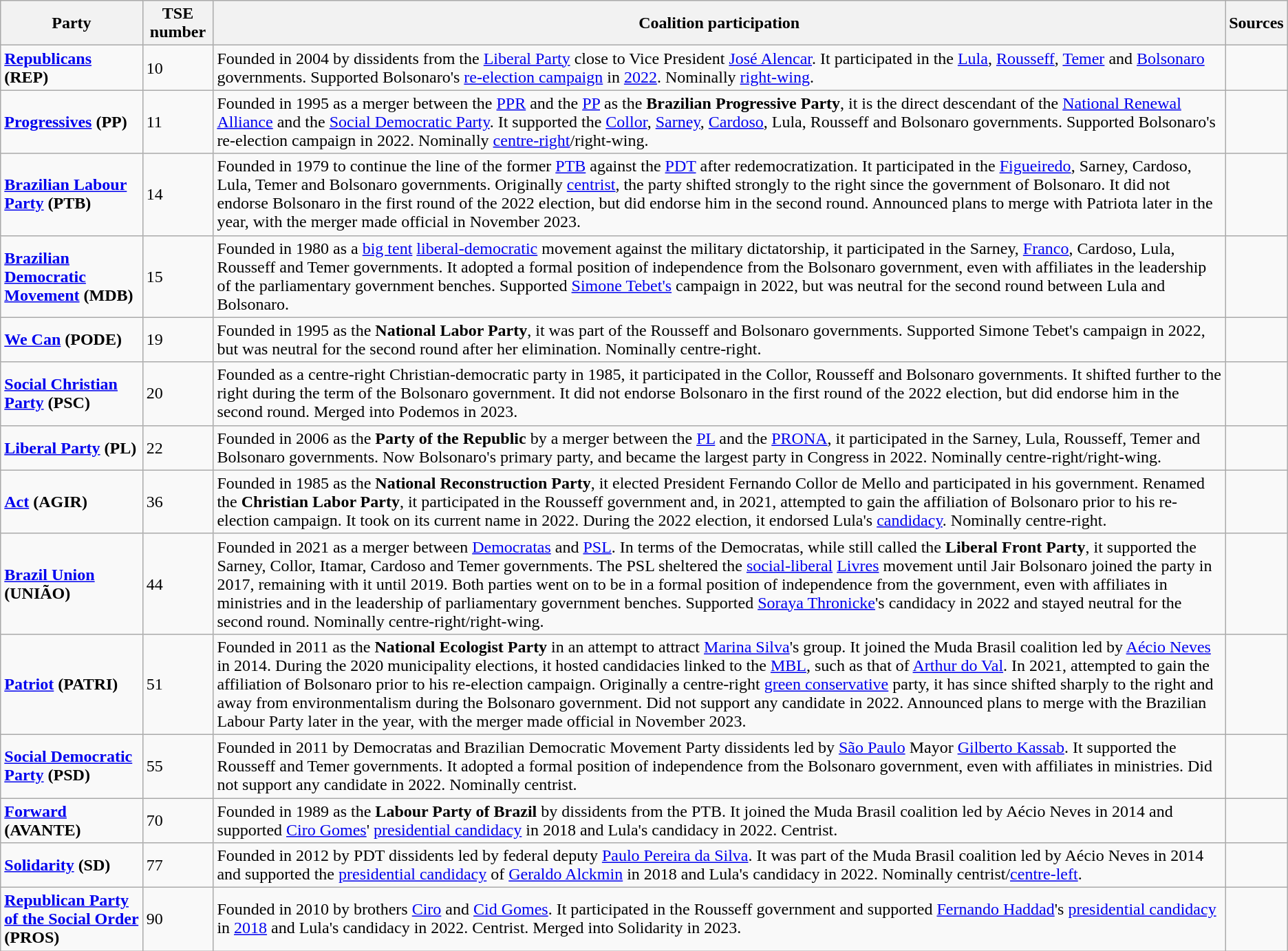<table class="wikitable">
<tr>
<th>Party</th>
<th>TSE number</th>
<th>Coalition participation</th>
<th>Sources</th>
</tr>
<tr>
<td><strong><a href='#'>Republicans</a> (REP)</strong></td>
<td>10</td>
<td>Founded in 2004 by dissidents from the <a href='#'>Liberal Party</a> close to Vice President <a href='#'>José Alencar</a>. It participated in the <a href='#'>Lula</a>, <a href='#'>Rousseff</a>, <a href='#'>Temer</a> and <a href='#'>Bolsonaro</a> governments. Supported Bolsonaro's <a href='#'>re-election campaign</a> in <a href='#'>2022</a>. Nominally <a href='#'>right-wing</a>.</td>
<td></td>
</tr>
<tr>
<td><strong><a href='#'>Progressives</a> (PP)</strong></td>
<td>11</td>
<td>Founded in 1995 as a merger between the <a href='#'>PPR</a> and the <a href='#'>PP</a> as the <strong>Brazilian Progressive Party</strong>, it is the direct descendant of the <a href='#'>National Renewal Alliance</a> and the <a href='#'>Social Democratic Party</a>. It supported the <a href='#'>Collor</a>, <a href='#'>Sarney</a>, <a href='#'>Cardoso</a>, Lula, Rousseff and Bolsonaro governments. Supported Bolsonaro's re-election campaign in 2022. Nominally <a href='#'>centre-right</a>/right-wing.</td>
<td></td>
</tr>
<tr>
<td><strong><a href='#'>Brazilian Labour Party</a> (PTB)</strong></td>
<td>14</td>
<td>Founded in 1979 to continue the line of the former <a href='#'>PTB</a> against the <a href='#'>PDT</a> after redemocratization. It participated in the <a href='#'>Figueiredo</a>, Sarney, Cardoso, Lula, Temer and Bolsonaro governments. Originally <a href='#'>centrist</a>, the party shifted strongly to the right since the government of Bolsonaro. It did not endorse Bolsonaro in the first round of the 2022 election, but did endorse him in the second round. Announced plans to merge with Patriota later in the year, with the merger made official in November 2023.</td>
<td></td>
</tr>
<tr>
<td><strong><a href='#'>Brazilian Democratic Movement</a> (MDB)</strong></td>
<td>15</td>
<td>Founded in 1980 as a <a href='#'>big tent</a> <a href='#'>liberal-democratic</a> movement against the military dictatorship, it participated in the Sarney, <a href='#'>Franco</a>, Cardoso, Lula, Rousseff and Temer governments. It adopted a formal position of independence from the Bolsonaro government, even with affiliates in the leadership of the parliamentary government benches. Supported <a href='#'>Simone Tebet's</a> campaign in 2022, but was neutral for the second round between Lula and Bolsonaro.</td>
<td></td>
</tr>
<tr>
<td><strong><a href='#'>We Can</a> (PODE)</strong></td>
<td>19</td>
<td>Founded in 1995 as the <strong>National Labor Party</strong>, it was part of the Rousseff and Bolsonaro governments. Supported Simone Tebet's campaign in 2022, but was neutral for the second round after her elimination. Nominally centre-right.</td>
<td></td>
</tr>
<tr>
<td><strong><a href='#'>Social Christian Party</a></strong> <strong>(PSC)</strong></td>
<td>20</td>
<td>Founded as a centre-right Christian-democratic party in 1985, it participated in the Collor, Rousseff and Bolsonaro governments. It shifted further to the right during the term of the Bolsonaro government. It did not endorse Bolsonaro in the first round of the 2022 election, but did endorse him in the second round. Merged into Podemos in 2023.</td>
<td></td>
</tr>
<tr>
<td><strong><a href='#'>Liberal Party</a> (PL)</strong></td>
<td>22</td>
<td>Founded in 2006 as the <strong>Party of the Republic</strong> by a merger between the <a href='#'>PL</a> and the <a href='#'>PRONA</a>, it participated in the Sarney, Lula, Rousseff, Temer and Bolsonaro governments. Now Bolsonaro's primary party, and became the largest party in Congress in 2022. Nominally centre-right/right-wing.</td>
<td></td>
</tr>
<tr>
<td><strong><a href='#'>Act</a> (AGIR)</strong></td>
<td>36</td>
<td>Founded in 1985 as the <strong>National Reconstruction Party</strong>, it elected President Fernando Collor de Mello and participated in his government. Renamed the <strong>Christian Labor Party</strong>, it participated in the Rousseff government and, in 2021, attempted to gain the affiliation of Bolsonaro prior to his re-election campaign. It took on its current name in 2022. During the 2022 election, it endorsed Lula's <a href='#'>candidacy</a>. Nominally centre-right.</td>
<td></td>
</tr>
<tr>
<td><strong><a href='#'>Brazil Union</a> (UNIÃO)</strong></td>
<td>44</td>
<td>Founded in 2021 as a merger between <a href='#'>Democratas</a> and <a href='#'>PSL</a>. In terms of the Democratas, while still called the <strong>Liberal Front Party</strong>, it supported the Sarney, Collor, Itamar, Cardoso and Temer governments. The PSL sheltered the <a href='#'>social-liberal</a> <a href='#'>Livres</a> movement until Jair Bolsonaro joined the party in 2017, remaining with it until 2019. Both parties went on to be in a formal position of independence from the government, even with affiliates in ministries and in the leadership of parliamentary government benches. Supported <a href='#'>Soraya Thronicke</a>'s candidacy in 2022 and stayed neutral for the second round. Nominally centre-right/right-wing.</td>
<td></td>
</tr>
<tr>
<td><strong><a href='#'>Patriot</a> (PATRI)</strong></td>
<td>51</td>
<td>Founded in 2011 as the <strong>National Ecologist Party</strong> in an attempt to attract <a href='#'>Marina Silva</a>'s group. It joined the Muda Brasil coalition led by <a href='#'>Aécio Neves</a> in 2014. During the 2020 municipality elections, it hosted candidacies linked to the <a href='#'>MBL</a>, such as that of <a href='#'>Arthur do Val</a>. In 2021, attempted to gain the affiliation of Bolsonaro prior to his re-election campaign. Originally a centre-right <a href='#'>green conservative</a> party, it has since shifted sharply to the right and away from environmentalism during the Bolsonaro government. Did not support any candidate in 2022. Announced plans to merge with the Brazilian Labour Party later in the year, with the merger made official in November 2023.</td>
<td></td>
</tr>
<tr>
<td><strong><a href='#'>Social Democratic Party</a> (PSD)</strong></td>
<td>55</td>
<td>Founded in 2011 by Democratas and Brazilian Democratic Movement Party dissidents led by <a href='#'>São Paulo</a> Mayor <a href='#'>Gilberto Kassab</a>. It supported the Rousseff and Temer governments. It adopted a formal position of independence from the Bolsonaro government, even with affiliates in ministries. Did not support any candidate in 2022. Nominally centrist.</td>
<td></td>
</tr>
<tr>
<td><strong><a href='#'>Forward</a> (AVANTE)</strong></td>
<td>70</td>
<td>Founded in 1989 as the <strong>Labour Party of Brazil</strong> by dissidents from the PTB. It joined the Muda Brasil coalition led by Aécio Neves in 2014 and supported <a href='#'>Ciro Gomes</a>' <a href='#'>presidential candidacy</a> in 2018 and Lula's candidacy in 2022. Centrist.</td>
<td></td>
</tr>
<tr>
<td><strong><a href='#'>Solidarity</a> (SD)</strong></td>
<td>77</td>
<td>Founded in 2012 by PDT dissidents led by federal deputy <a href='#'>Paulo Pereira da Silva</a>. It was part of the Muda Brasil coalition led by Aécio Neves in 2014 and supported the <a href='#'>presidential candidacy</a> of <a href='#'>Geraldo Alckmin</a> in 2018 and Lula's candidacy in 2022. Nominally centrist/<a href='#'>centre-left</a>.</td>
<td></td>
</tr>
<tr>
<td><strong><a href='#'>Republican Party of the Social Order</a> (PROS)</strong></td>
<td>90</td>
<td>Founded in 2010 by brothers <a href='#'>Ciro</a> and <a href='#'>Cid Gomes</a>. It participated in the Rousseff government and supported <a href='#'>Fernando Haddad</a>'s <a href='#'>presidential candidacy</a> in <a href='#'>2018</a> and Lula's candidacy in 2022. Centrist. Merged into Solidarity in 2023.</td>
<td></td>
</tr>
</table>
